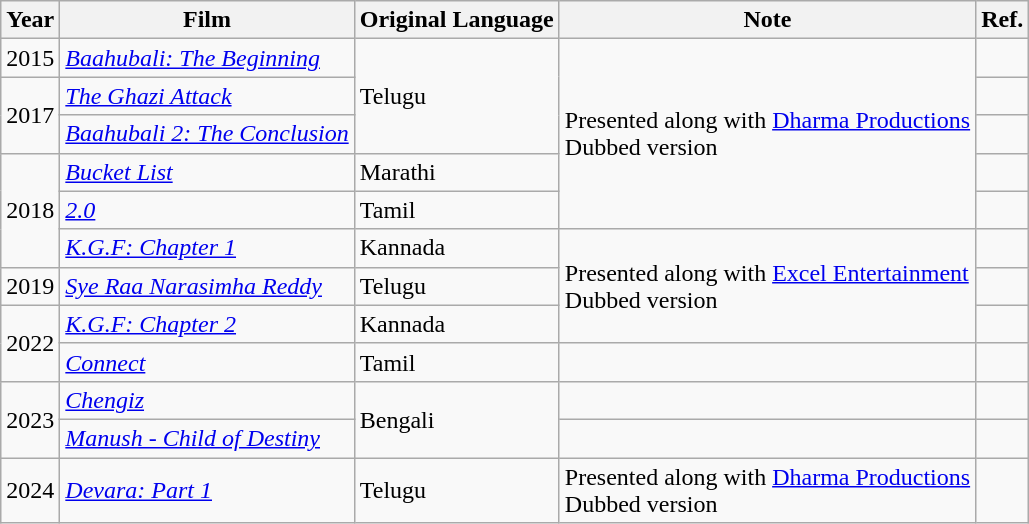<table class="wikitable sortable">
<tr>
<th>Year</th>
<th>Film</th>
<th>Original Language</th>
<th>Note</th>
<th>Ref.</th>
</tr>
<tr>
<td>2015</td>
<td><em><a href='#'>Baahubali: The Beginning</a></em></td>
<td rowspan="3">Telugu</td>
<td rowspan="5">Presented along with <a href='#'>Dharma Productions</a><br>Dubbed version</td>
<td></td>
</tr>
<tr>
<td rowspan="2">2017</td>
<td><em><a href='#'>The Ghazi Attack</a></em></td>
<td></td>
</tr>
<tr>
<td><em><a href='#'>Baahubali 2: The Conclusion</a></em></td>
<td></td>
</tr>
<tr>
<td rowspan="3">2018</td>
<td><em><a href='#'>Bucket List</a></em></td>
<td>Marathi</td>
<td></td>
</tr>
<tr>
<td><em><a href='#'>2.0</a></em></td>
<td>Tamil</td>
<td></td>
</tr>
<tr>
<td><em><a href='#'>K.G.F: Chapter 1</a></em></td>
<td>Kannada</td>
<td rowspan="3">Presented along with <a href='#'>Excel Entertainment</a><br>Dubbed version</td>
<td></td>
</tr>
<tr>
<td>2019</td>
<td><em><a href='#'>Sye Raa Narasimha Reddy</a></em></td>
<td>Telugu</td>
<td></td>
</tr>
<tr>
<td rowspan="2">2022</td>
<td><em><a href='#'>K.G.F: Chapter 2</a></em></td>
<td>Kannada</td>
<td></td>
</tr>
<tr>
<td><em><a href='#'>Connect</a> </em></td>
<td>Tamil</td>
<td></td>
<td></td>
</tr>
<tr>
<td rowspan="2">2023</td>
<td><em><a href='#'>Chengiz</a></em></td>
<td rowspan="2">Bengali</td>
<td></td>
<td></td>
</tr>
<tr>
<td><em><a href='#'>Manush - Child of Destiny</a></em></td>
<td></td>
<td></td>
</tr>
<tr>
<td>2024</td>
<td><em><a href='#'>Devara: Part 1</a></em></td>
<td>Telugu</td>
<td>Presented along with <a href='#'>Dharma Productions</a><br>Dubbed version</td>
<td></td>
</tr>
</table>
